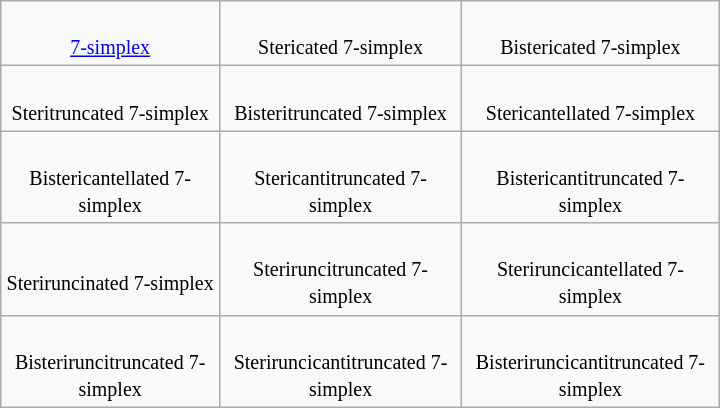<table class=wikitable style="float:right; margin-left:8px; width:480px">
<tr align=center>
<td><br><small><a href='#'>7-simplex</a></small><br></td>
<td><br><small>Stericated 7-simplex</small><br></td>
<td><br><small>Bistericated 7-simplex</small><br></td>
</tr>
<tr align=center>
<td><br><small>Steritruncated 7-simplex</small><br></td>
<td><br><small>Bisteritruncated 7-simplex</small><br></td>
<td><br><small>Stericantellated 7-simplex</small><br></td>
</tr>
<tr align=center>
<td><br><small>Bistericantellated 7-simplex</small><br></td>
<td><br><small>Stericantitruncated 7-simplex</small><br></td>
<td><br><small>Bistericantitruncated 7-simplex</small><br></td>
</tr>
<tr align=center>
<td><br><small>Steriruncinated 7-simplex</small><br></td>
<td><br><small>Steriruncitruncated 7-simplex</small><br></td>
<td><br><small>Steriruncicantellated 7-simplex</small><br></td>
</tr>
<tr align=center>
<td><br><small>Bisteriruncitruncated 7-simplex</small><br></td>
<td><br><small>Steriruncicantitruncated 7-simplex</small><br></td>
<td><br><small>Bisteriruncicantitruncated 7-simplex</small><br></td>
</tr>
</table>
